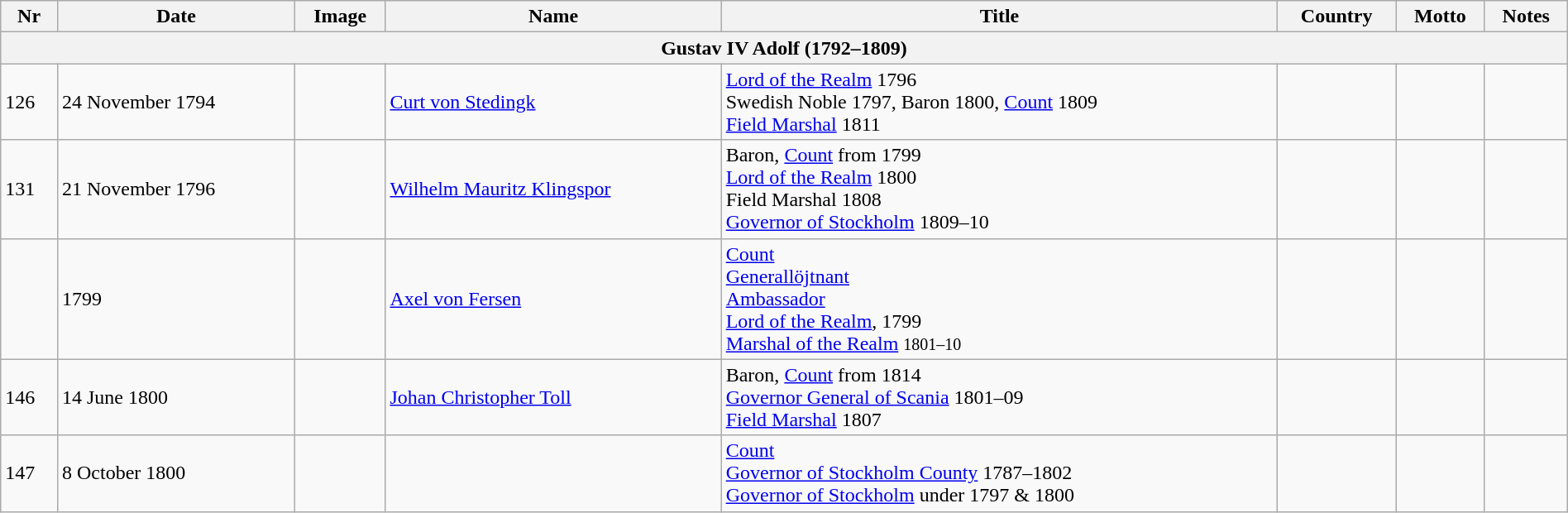<table class="wikitable" width=100%>
<tr>
<th>Nr</th>
<th>Date</th>
<th>Image</th>
<th>Name</th>
<th>Title</th>
<th>Country</th>
<th>Motto</th>
<th>Notes</th>
</tr>
<tr>
<th colspan=8>Gustav IV Adolf (1792–1809)</th>
</tr>
<tr>
<td>126</td>
<td>24 November 1794</td>
<td></td>
<td><a href='#'>Curt von Stedingk</a></td>
<td><a href='#'>Lord of the Realm</a> 1796<br>Swedish Noble 1797, Baron 1800, <a href='#'>Count</a> 1809<br><a href='#'>Field Marshal</a> 1811</td>
<td></td>
<td></td>
<td></td>
</tr>
<tr>
<td>131</td>
<td>21 November 1796</td>
<td></td>
<td><a href='#'>Wilhelm Mauritz Klingspor</a></td>
<td>Baron, <a href='#'>Count</a> from 1799<br><a href='#'>Lord of the Realm</a> 1800<br>Field Marshal 1808<br><a href='#'>Governor of Stockholm</a> 1809–10</td>
<td></td>
<td></td>
<td></td>
</tr>
<tr>
<td></td>
<td>1799</td>
<td></td>
<td><a href='#'>Axel von Fersen</a></td>
<td><a href='#'>Count</a><br><a href='#'>Generallöjtnant</a><br><a href='#'>Ambassador</a><br><a href='#'>Lord of the Realm</a>, 1799<br><a href='#'>Marshal of the Realm</a> <small>1801–10</small></td>
<td></td>
<td></td>
<td></td>
</tr>
<tr>
<td>146</td>
<td>14 June 1800</td>
<td></td>
<td><a href='#'>Johan Christopher Toll</a></td>
<td>Baron, <a href='#'>Count</a> from 1814<br><a href='#'>Governor General of Scania</a> 1801–09<br><a href='#'>Field Marshal</a> 1807</td>
<td></td>
<td></td>
<td></td>
</tr>
<tr>
<td>147</td>
<td>8 October 1800</td>
<td></td>
<td></td>
<td><a href='#'>Count</a><br><a href='#'>Governor of Stockholm County</a> 1787–1802<br><a href='#'>Governor of Stockholm</a> under 1797 & 1800</td>
<td></td>
<td></td>
<td></td>
</tr>
</table>
